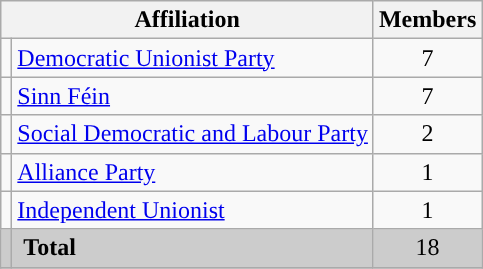<table class="wikitable">
<tr>
<th colspan="2">Affiliation</th>
<th>Members</th>
</tr>
<tr>
<td></td>
<td><a href='#'>Democratic Unionist Party</a></td>
<td style="text-align:center;">7</td>
</tr>
<tr>
<td></td>
<td><a href='#'>Sinn Féin</a></td>
<td style="text-align:center;">7</td>
</tr>
<tr>
<td></td>
<td><a href='#'>Social Democratic and Labour Party</a></td>
<td style="text-align:center;">2</td>
</tr>
<tr>
<td></td>
<td><a href='#'>Alliance Party</a></td>
<td style="text-align:center;">1</td>
</tr>
<tr>
<td></td>
<td><a href='#'>Independent Unionist</a></td>
<td style="text-align:center;">1</td>
</tr>
<tr bgcolor="CCCCCC">
<td></td>
<td> <strong>Total</strong></td>
<td style="text-align:center;">18</td>
</tr>
<tr>
</tr>
</table>
